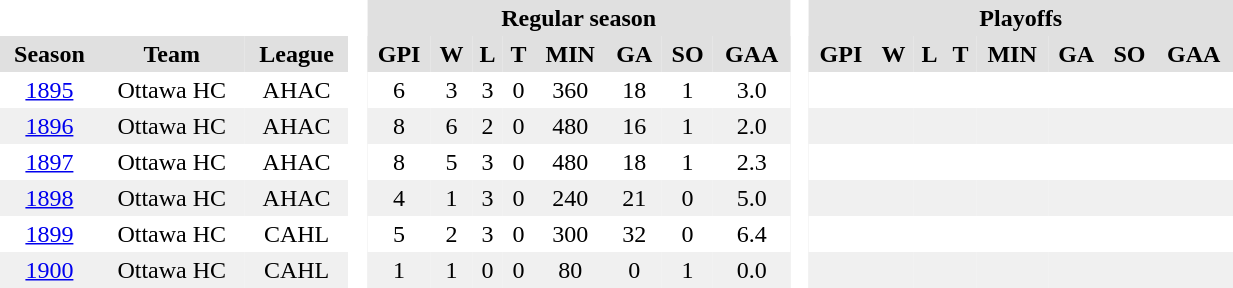<table BORDER="0" CELLPADDING="3" CELLSPACING="0" width="65%">
<tr bgcolor="#e0e0e0">
<th colspan="3" bgcolor="#ffffff"> </th>
<th rowspan="99" bgcolor="#ffffff"> </th>
<th colspan="8">Regular season</th>
<th rowspan="99" bgcolor="#ffffff"> </th>
<th colspan="8">Playoffs</th>
</tr>
<tr bgcolor="#e0e0e0">
<th>Season</th>
<th>Team</th>
<th>League</th>
<th>GPI</th>
<th>W</th>
<th>L</th>
<th>T</th>
<th>MIN</th>
<th>GA</th>
<th>SO</th>
<th>GAA</th>
<th>GPI</th>
<th>W</th>
<th>L</th>
<th>T</th>
<th>MIN</th>
<th>GA</th>
<th>SO</th>
<th>GAA</th>
</tr>
<tr ALIGN="center">
<td><a href='#'>1895</a></td>
<td>Ottawa HC</td>
<td>AHAC</td>
<td>6</td>
<td>3</td>
<td>3</td>
<td>0</td>
<td>360</td>
<td>18</td>
<td>1</td>
<td>3.0</td>
<td> </td>
<td> </td>
<td> </td>
<td> </td>
<td> </td>
<td> </td>
<td> </td>
<td> </td>
</tr>
<tr ALIGN="center" bgcolor="#f0f0f0">
<td><a href='#'>1896</a></td>
<td>Ottawa HC</td>
<td>AHAC</td>
<td>8</td>
<td>6</td>
<td>2</td>
<td>0</td>
<td>480</td>
<td>16</td>
<td>1</td>
<td>2.0</td>
<td> </td>
<td> </td>
<td> </td>
<td> </td>
<td> </td>
<td> </td>
<td> </td>
<td> </td>
</tr>
<tr ALIGN="center">
<td><a href='#'>1897</a></td>
<td>Ottawa HC</td>
<td>AHAC</td>
<td>8</td>
<td>5</td>
<td>3</td>
<td>0</td>
<td>480</td>
<td>18</td>
<td>1</td>
<td>2.3</td>
<td> </td>
<td> </td>
<td> </td>
<td> </td>
<td> </td>
<td> </td>
<td> </td>
<td> </td>
</tr>
<tr ALIGN="center" bgcolor="#f0f0f0">
<td><a href='#'>1898</a></td>
<td>Ottawa HC</td>
<td>AHAC</td>
<td>4</td>
<td>1</td>
<td>3</td>
<td>0</td>
<td>240</td>
<td>21</td>
<td>0</td>
<td>5.0</td>
<td> </td>
<td> </td>
<td> </td>
<td> </td>
<td> </td>
<td> </td>
<td> </td>
<td> </td>
</tr>
<tr ALIGN="center">
<td><a href='#'>1899</a></td>
<td>Ottawa HC</td>
<td>CAHL</td>
<td>5</td>
<td>2</td>
<td>3</td>
<td>0</td>
<td>300</td>
<td>32</td>
<td>0</td>
<td>6.4</td>
<td> </td>
<td> </td>
<td> </td>
<td> </td>
<td> </td>
<td> </td>
<td> </td>
<td> </td>
</tr>
<tr ALIGN="center" bgcolor="#f0f0f0">
<td><a href='#'>1900</a></td>
<td>Ottawa HC</td>
<td>CAHL</td>
<td>1</td>
<td>1</td>
<td>0</td>
<td>0</td>
<td>80</td>
<td>0</td>
<td>1</td>
<td>0.0</td>
<td> </td>
<td> </td>
<td> </td>
<td> </td>
<td> </td>
<td> </td>
<td> </td>
<td> </td>
</tr>
<tr>
</tr>
</table>
